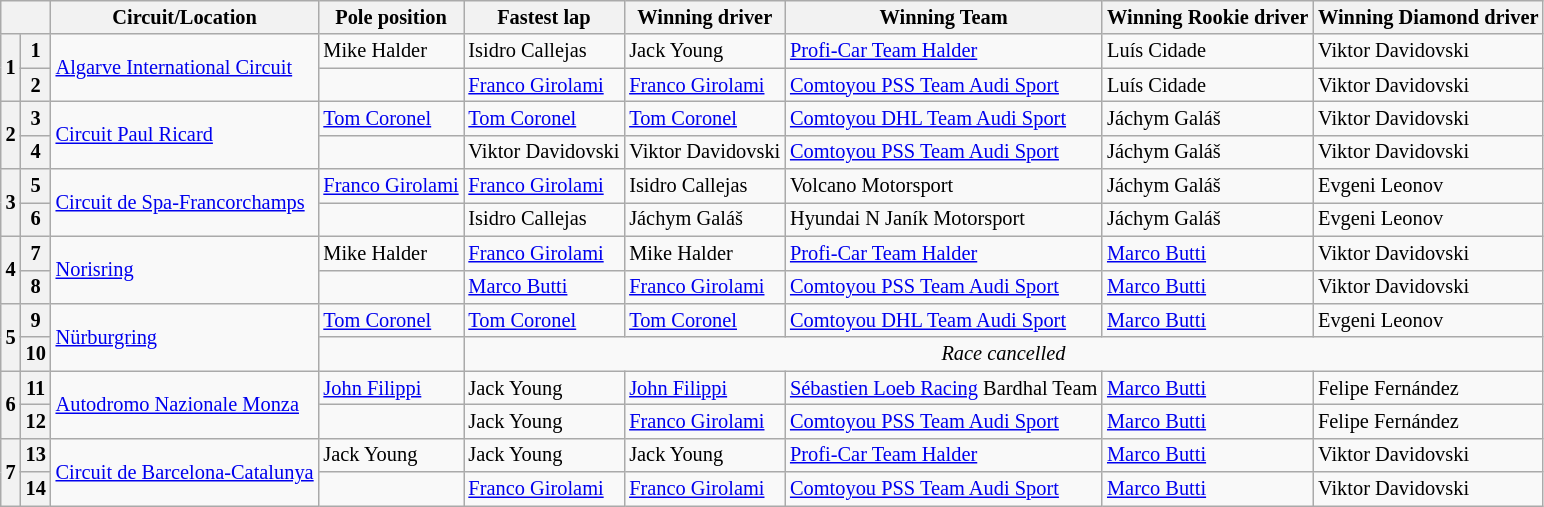<table class="wikitable" style="font-size: 85%;">
<tr>
<th colspan="2"></th>
<th>Circuit/Location</th>
<th>Pole position</th>
<th>Fastest lap</th>
<th>Winning driver</th>
<th>Winning Team</th>
<th>Winning Rookie driver</th>
<th>Winning Diamond driver</th>
</tr>
<tr>
<th rowspan="2">1</th>
<th>1</th>
<td rowspan="2"> <a href='#'>Algarve International Circuit</a></td>
<td> Mike Halder</td>
<td> Isidro Callejas</td>
<td> Jack Young</td>
<td> <a href='#'>Profi-Car Team Halder</a></td>
<td> Luís Cidade</td>
<td> Viktor Davidovski</td>
</tr>
<tr>
<th>2</th>
<td></td>
<td> <a href='#'>Franco Girolami</a></td>
<td> <a href='#'>Franco Girolami</a></td>
<td> <a href='#'>Comtoyou PSS Team Audi Sport</a></td>
<td> Luís Cidade</td>
<td> Viktor Davidovski</td>
</tr>
<tr>
<th rowspan="2">2</th>
<th>3</th>
<td rowspan="2"> <a href='#'>Circuit Paul Ricard</a></td>
<td> <a href='#'>Tom Coronel</a></td>
<td> <a href='#'>Tom Coronel</a></td>
<td> <a href='#'>Tom Coronel</a></td>
<td> <a href='#'>Comtoyou DHL Team Audi Sport</a></td>
<td> Jáchym Galáš</td>
<td> Viktor Davidovski</td>
</tr>
<tr>
<th>4</th>
<td></td>
<td> Viktor Davidovski</td>
<td> Viktor Davidovski</td>
<td> <a href='#'>Comtoyou PSS Team Audi Sport</a></td>
<td> Jáchym Galáš</td>
<td> Viktor Davidovski</td>
</tr>
<tr>
<th rowspan="2">3</th>
<th>5</th>
<td rowspan="2"> <a href='#'>Circuit de Spa-Francorchamps</a></td>
<td> <a href='#'>Franco Girolami</a></td>
<td> <a href='#'>Franco Girolami</a></td>
<td> Isidro Callejas</td>
<td> Volcano Motorsport</td>
<td> Jáchym Galáš</td>
<td>Evgeni Leonov</td>
</tr>
<tr>
<th>6</th>
<td></td>
<td> Isidro Callejas</td>
<td> Jáchym Galáš</td>
<td> Hyundai N Janík Motorsport</td>
<td> Jáchym Galáš</td>
<td>Evgeni Leonov</td>
</tr>
<tr>
<th rowspan="2">4</th>
<th>7</th>
<td rowspan="2"> <a href='#'>Norisring</a></td>
<td> Mike Halder</td>
<td> <a href='#'>Franco Girolami</a></td>
<td> Mike Halder</td>
<td> <a href='#'>Profi-Car Team Halder</a></td>
<td> <a href='#'>Marco Butti</a></td>
<td> Viktor Davidovski</td>
</tr>
<tr>
<th>8</th>
<td></td>
<td> <a href='#'>Marco Butti</a></td>
<td> <a href='#'>Franco Girolami</a></td>
<td> <a href='#'>Comtoyou PSS Team Audi Sport</a></td>
<td> <a href='#'>Marco Butti</a></td>
<td> Viktor Davidovski</td>
</tr>
<tr>
<th rowspan="2">5</th>
<th>9</th>
<td rowspan="2"> <a href='#'>Nürburgring</a></td>
<td> <a href='#'>Tom Coronel</a></td>
<td> <a href='#'>Tom Coronel</a></td>
<td> <a href='#'>Tom Coronel</a></td>
<td> <a href='#'>Comtoyou DHL Team Audi Sport</a></td>
<td> <a href='#'>Marco Butti</a></td>
<td>Evgeni Leonov</td>
</tr>
<tr>
<th>10</th>
<td></td>
<td colspan="5" align="center"><em>Race cancelled</em></td>
</tr>
<tr>
<th rowspan="2">6</th>
<th>11</th>
<td rowspan="2"> <a href='#'>Autodromo Nazionale Monza</a></td>
<td> <a href='#'>John Filippi</a></td>
<td> Jack Young</td>
<td> <a href='#'>John Filippi</a></td>
<td> <a href='#'>Sébastien Loeb Racing</a> Bardhal Team</td>
<td> <a href='#'>Marco Butti</a></td>
<td> Felipe Fernández</td>
</tr>
<tr>
<th>12</th>
<td></td>
<td> Jack Young</td>
<td> <a href='#'>Franco Girolami</a></td>
<td> <a href='#'>Comtoyou PSS Team Audi Sport</a></td>
<td> <a href='#'>Marco Butti</a></td>
<td> Felipe Fernández</td>
</tr>
<tr>
<th rowspan="2">7</th>
<th>13</th>
<td rowspan="2"> <a href='#'>Circuit de Barcelona-Catalunya</a></td>
<td> Jack Young</td>
<td> Jack Young</td>
<td> Jack Young</td>
<td> <a href='#'>Profi-Car Team Halder</a></td>
<td> <a href='#'>Marco Butti</a></td>
<td> Viktor Davidovski</td>
</tr>
<tr>
<th>14</th>
<td></td>
<td> <a href='#'>Franco Girolami</a></td>
<td> <a href='#'>Franco Girolami</a></td>
<td> <a href='#'>Comtoyou PSS Team Audi Sport</a></td>
<td> <a href='#'>Marco Butti</a></td>
<td> Viktor Davidovski</td>
</tr>
</table>
